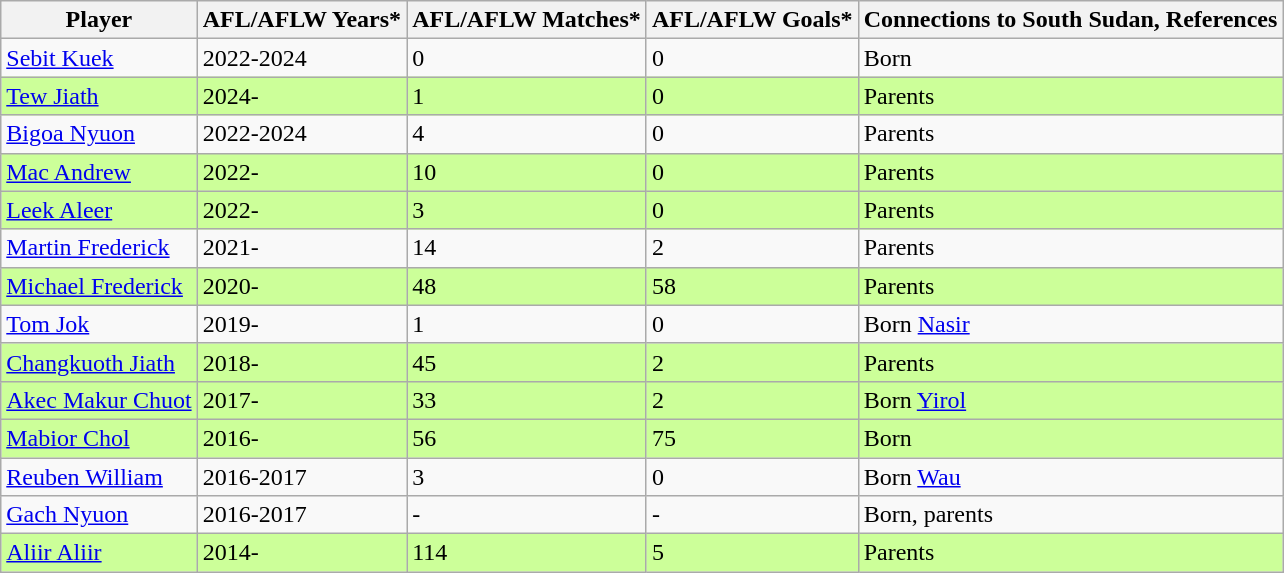<table class="wikitable sortable">
<tr>
<th>Player</th>
<th>AFL/AFLW Years*</th>
<th>AFL/AFLW Matches*</th>
<th>AFL/AFLW Goals*</th>
<th>Connections to South Sudan, References</th>
</tr>
<tr>
<td><a href='#'>Sebit Kuek</a></td>
<td>2022-2024</td>
<td>0</td>
<td>0</td>
<td>Born</td>
</tr>
<tr bgcolor=#CCFF99>
<td><a href='#'>Tew Jiath</a></td>
<td>2024-</td>
<td>1</td>
<td>0</td>
<td>Parents</td>
</tr>
<tr>
<td><a href='#'>Bigoa Nyuon</a></td>
<td>2022-2024</td>
<td>4</td>
<td>0</td>
<td>Parents</td>
</tr>
<tr bgcolor=#CCFF99>
<td><a href='#'>Mac Andrew</a></td>
<td>2022-</td>
<td>10</td>
<td>0</td>
<td>Parents</td>
</tr>
<tr bgcolor=#CCFF99>
<td><a href='#'>Leek Aleer</a></td>
<td>2022-</td>
<td>3</td>
<td>0</td>
<td>Parents</td>
</tr>
<tr>
<td><a href='#'>Martin Frederick</a></td>
<td>2021-</td>
<td>14</td>
<td>2</td>
<td>Parents</td>
</tr>
<tr bgcolor=#CCFF99>
<td><a href='#'>Michael Frederick</a></td>
<td>2020-</td>
<td>48</td>
<td>58</td>
<td>Parents</td>
</tr>
<tr>
<td><a href='#'>Tom Jok</a></td>
<td>2019-</td>
<td>1</td>
<td>0</td>
<td>Born <a href='#'>Nasir</a></td>
</tr>
<tr bgcolor=#CCFF99>
<td><a href='#'>Changkuoth Jiath</a></td>
<td>2018-</td>
<td>45</td>
<td>2</td>
<td>Parents</td>
</tr>
<tr bgcolor=#CCFF99>
<td><a href='#'>Akec Makur Chuot</a></td>
<td>2017-</td>
<td>33</td>
<td>2</td>
<td>Born <a href='#'>Yirol</a></td>
</tr>
<tr bgcolor=#CCFF99>
<td><a href='#'>Mabior Chol</a></td>
<td>2016-</td>
<td>56</td>
<td>75</td>
<td>Born</td>
</tr>
<tr>
<td><a href='#'>Reuben William</a></td>
<td>2016-2017</td>
<td>3</td>
<td>0</td>
<td>Born <a href='#'>Wau</a></td>
</tr>
<tr>
<td><a href='#'>Gach Nyuon</a></td>
<td>2016-2017</td>
<td>-</td>
<td>-</td>
<td>Born, parents</td>
</tr>
<tr bgcolor=#CCFF99>
<td><a href='#'>Aliir Aliir</a></td>
<td>2014-</td>
<td>114</td>
<td>5</td>
<td>Parents</td>
</tr>
</table>
